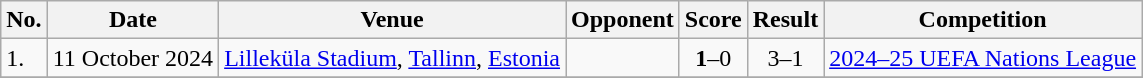<table class="wikitable">
<tr>
<th>No.</th>
<th>Date</th>
<th>Venue</th>
<th>Opponent</th>
<th>Score</th>
<th>Result</th>
<th>Competition</th>
</tr>
<tr>
<td>1.</td>
<td>11 October 2024</td>
<td><a href='#'>Lilleküla Stadium</a>, <a href='#'>Tallinn</a>, <a href='#'>Estonia</a></td>
<td></td>
<td align=center><strong>1</strong>–0</td>
<td align=center>3–1</td>
<td><a href='#'>2024–25 UEFA Nations League</a></td>
</tr>
<tr>
</tr>
</table>
